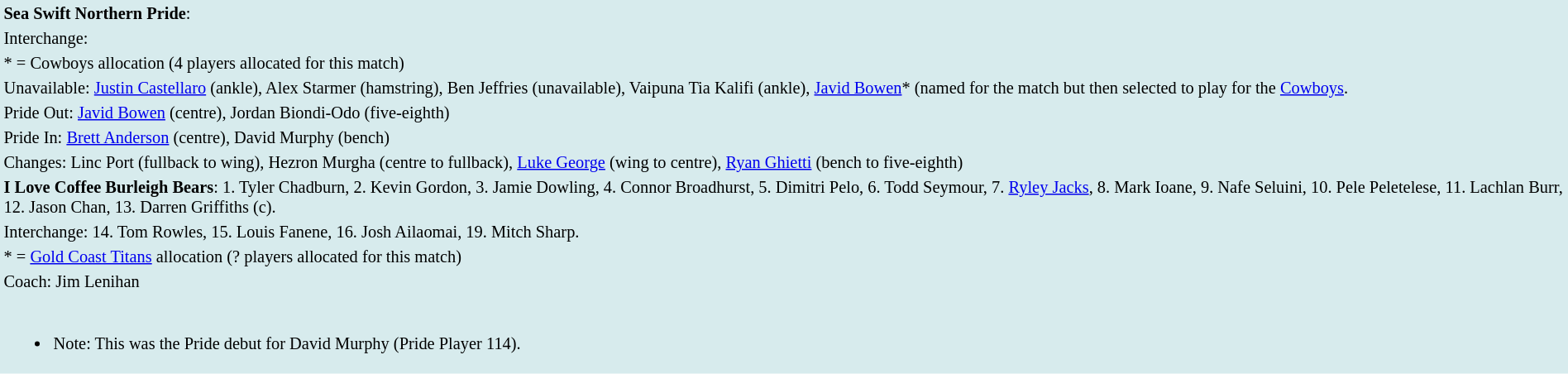<table style="background:#d7ebed; font-size:85%; width:100%;">
<tr>
<td><strong>Sea Swift Northern Pride</strong>:             </td>
</tr>
<tr>
<td>Interchange:    </td>
</tr>
<tr>
<td>* = Cowboys allocation (4 players allocated for this match)</td>
</tr>
<tr>
<td>Unavailable: <a href='#'>Justin Castellaro</a> (ankle), Alex Starmer (hamstring), Ben Jeffries (unavailable), Vaipuna Tia Kalifi (ankle), <a href='#'>Javid Bowen</a>* (named for the match but then selected to play for the <a href='#'>Cowboys</a>.</td>
</tr>
<tr>
<td>Pride Out: <a href='#'>Javid Bowen</a> (centre), Jordan Biondi-Odo (five-eighth)</td>
</tr>
<tr>
<td>Pride In: <a href='#'>Brett Anderson</a> (centre), David Murphy (bench)</td>
</tr>
<tr>
<td>Changes: Linc Port (fullback to wing), Hezron Murgha (centre to fullback), <a href='#'>Luke George</a> (wing to centre), <a href='#'>Ryan Ghietti</a> (bench to five-eighth)</td>
</tr>
<tr>
<td><strong>I Love Coffee Burleigh Bears</strong>:  1. Tyler Chadburn, 2. Kevin Gordon, 3. Jamie Dowling, 4. Connor Broadhurst, 5. Dimitri Pelo, 6. Todd Seymour, 7. <a href='#'>Ryley Jacks</a>, 8. Mark Ioane, 9. Nafe Seluini, 10. Pele Peletelese, 11. Lachlan Burr, 12. Jason Chan, 13. Darren Griffiths (c).</td>
</tr>
<tr>
<td>Interchange: 14. Tom Rowles, 15. Louis Fanene, 16. Josh Ailaomai, 19. Mitch Sharp.</td>
</tr>
<tr>
<td>* = <a href='#'>Gold Coast Titans</a> allocation (? players allocated for this match)</td>
</tr>
<tr>
<td>Coach: Jim Lenihan</td>
</tr>
<tr>
<td><br><ul><li>Note: This was the Pride debut for David Murphy (Pride Player 114).</li></ul></td>
</tr>
</table>
